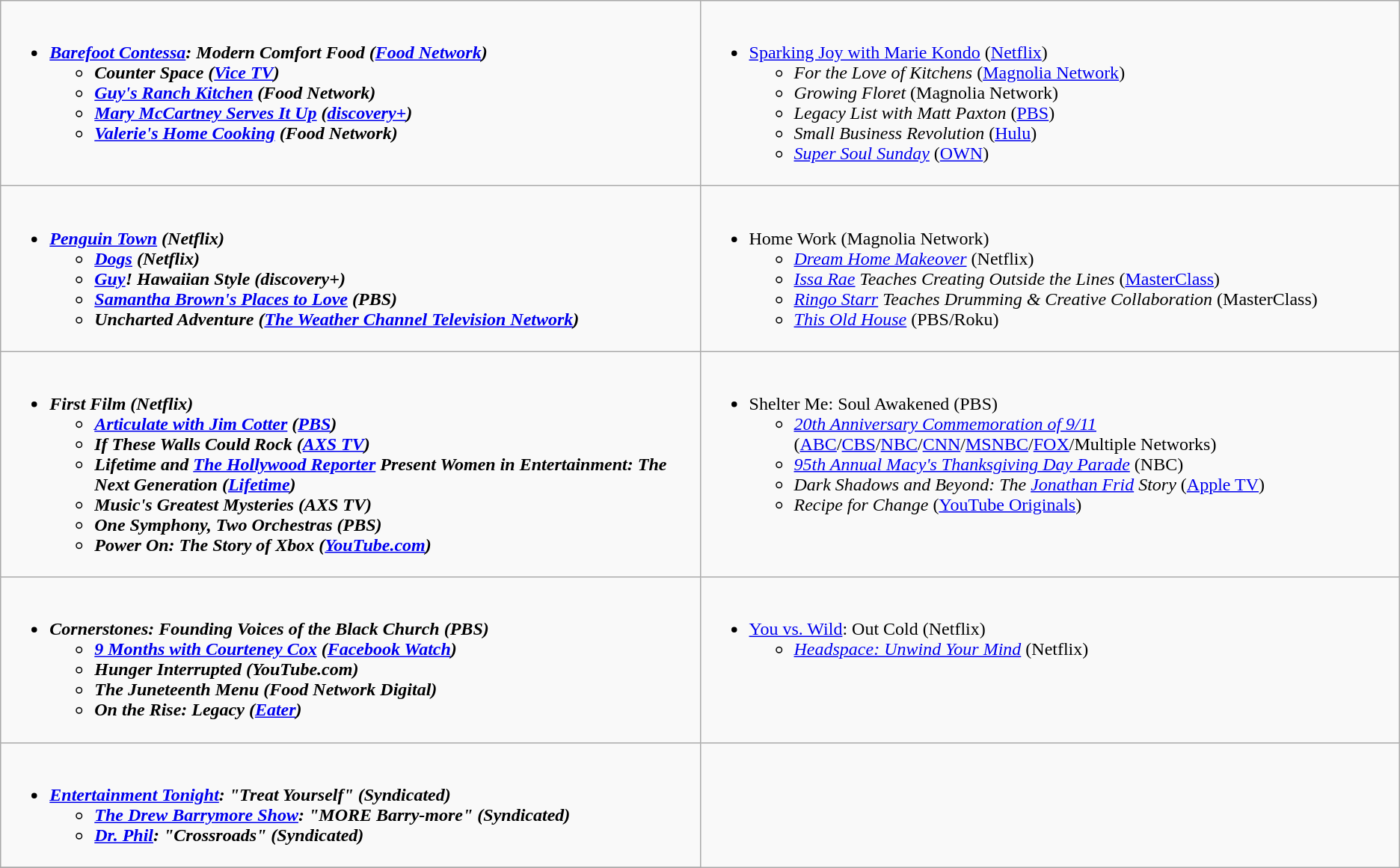<table class=wikitable>
<tr>
<td style="vertical-align:top;" width="50%"><br><ul><li><strong><em><a href='#'>Barefoot Contessa</a>: Modern Comfort Food<em> (<a href='#'>Food Network</a>)<strong><ul><li></em>Counter Space<em> (<a href='#'>Vice TV</a>)</li><li></em><a href='#'>Guy's Ranch Kitchen</a><em> (Food Network)</li><li></em><a href='#'>Mary McCartney Serves It Up</a><em> (<a href='#'>discovery+</a>)</li><li></em><a href='#'>Valerie's Home Cooking</a><em> (Food Network)</li></ul></li></ul></td>
<td style="vertical-align:top;" width="50%"><br><ul><li></em></strong><a href='#'>Sparking Joy with Marie Kondo</a></em> (<a href='#'>Netflix</a>)</strong><ul><li><em>For the Love of Kitchens</em> (<a href='#'>Magnolia Network</a>)</li><li><em>Growing Floret</em> (Magnolia Network)</li><li><em>Legacy List with Matt Paxton</em> (<a href='#'>PBS</a>)</li><li><em>Small Business Revolution</em> (<a href='#'>Hulu</a>)</li><li><em><a href='#'>Super Soul Sunday</a></em> (<a href='#'>OWN</a>)</li></ul></li></ul></td>
</tr>
<tr>
<td style="vertical-align:top;" width="50%"><br><ul><li><strong><em><a href='#'>Penguin Town</a><em> (Netflix)<strong><ul><li></em><a href='#'>Dogs</a><em> (Netflix)</li><li></em><a href='#'>Guy</a>! Hawaiian Style<em> (discovery+)</li><li></em><a href='#'>Samantha Brown's Places to Love</a><em> (PBS)</li><li></em>Uncharted Adventure<em> (<a href='#'>The Weather Channel Television Network</a>)</li></ul></li></ul></td>
<td style="vertical-align:top;" width="50%"><br><ul><li></em></strong>Home Work</em> (Magnolia Network)</strong><ul><li><em><a href='#'>Dream Home Makeover</a></em> (Netflix)</li><li><em><a href='#'>Issa Rae</a> Teaches Creating Outside the Lines</em> (<a href='#'>MasterClass</a>)</li><li><em><a href='#'>Ringo Starr</a> Teaches Drumming & Creative Collaboration</em> (MasterClass)</li><li><em><a href='#'>This Old House</a></em> (PBS/Roku)</li></ul></li></ul></td>
</tr>
<tr>
<td style="vertical-align:top;" width="50%"><br><ul><li><strong><em>First Film<em> (Netflix)<strong><ul><li></em><a href='#'>Articulate with Jim Cotter</a><em> (<a href='#'>PBS</a>)</li><li></em>If These Walls Could Rock<em> (<a href='#'>AXS TV</a>)</li><li></em>Lifetime and <a href='#'>The Hollywood Reporter</a> Present Women in Entertainment: The Next Generation<em> (<a href='#'>Lifetime</a>)</li><li></em>Music's Greatest Mysteries<em> (AXS TV)</li><li></em>One Symphony, Two Orchestras<em> (PBS)</li><li></em>Power On: The Story of Xbox<em> (<a href='#'>YouTube.com</a>)</li></ul></li></ul></td>
<td style="vertical-align:top;" width="50%"><br><ul><li></em></strong>Shelter Me: Soul Awakened</em> (PBS)</strong><ul><li><em><a href='#'>20th Anniversary Commemoration of 9/11</a></em> (<a href='#'>ABC</a>/<a href='#'>CBS</a>/<a href='#'>NBC</a>/<a href='#'>CNN</a>/<a href='#'>MSNBC</a>/<a href='#'>FOX</a>/Multiple Networks)</li><li><em><a href='#'>95th Annual Macy's Thanksgiving Day Parade</a></em> (NBC)</li><li><em>Dark Shadows and Beyond: The <a href='#'>Jonathan Frid</a> Story</em> (<a href='#'>Apple TV</a>)</li><li><em>Recipe for Change</em> (<a href='#'>YouTube Originals</a>)</li></ul></li></ul></td>
</tr>
<tr>
<td style="vertical-align:top;" width="50%"><br><ul><li><strong><em>Cornerstones: Founding Voices of the Black Church<em> (PBS)<strong><ul><li></em><a href='#'>9 Months with Courteney Cox</a><em> (<a href='#'>Facebook Watch</a>)</li><li></em>Hunger Interrupted<em> (YouTube.com)</li><li></em>The Juneteenth Menu<em> (Food Network Digital)</li><li></em>On the Rise: Legacy<em> (<a href='#'>Eater</a>)</li></ul></li></ul></td>
<td style="vertical-align:top;" width="50%"><br><ul><li></em></strong><a href='#'>You vs. Wild</a>: Out Cold</em> (Netflix)</strong><ul><li><em><a href='#'>Headspace: Unwind Your Mind</a></em> (Netflix)</li></ul></li></ul></td>
</tr>
<tr>
<td style="vertical-align:top;" width="50%"><br><ul><li><strong><em><a href='#'>Entertainment Tonight</a><em>: "Treat Yourself" (Syndicated)<strong><ul><li></em><a href='#'>The Drew Barrymore Show</a><em>: "MORE Barry-more" (Syndicated)</li><li></em><a href='#'>Dr. Phil</a><em>: "Crossroads" (Syndicated)</li></ul></li></ul></td>
</tr>
<tr>
</tr>
</table>
